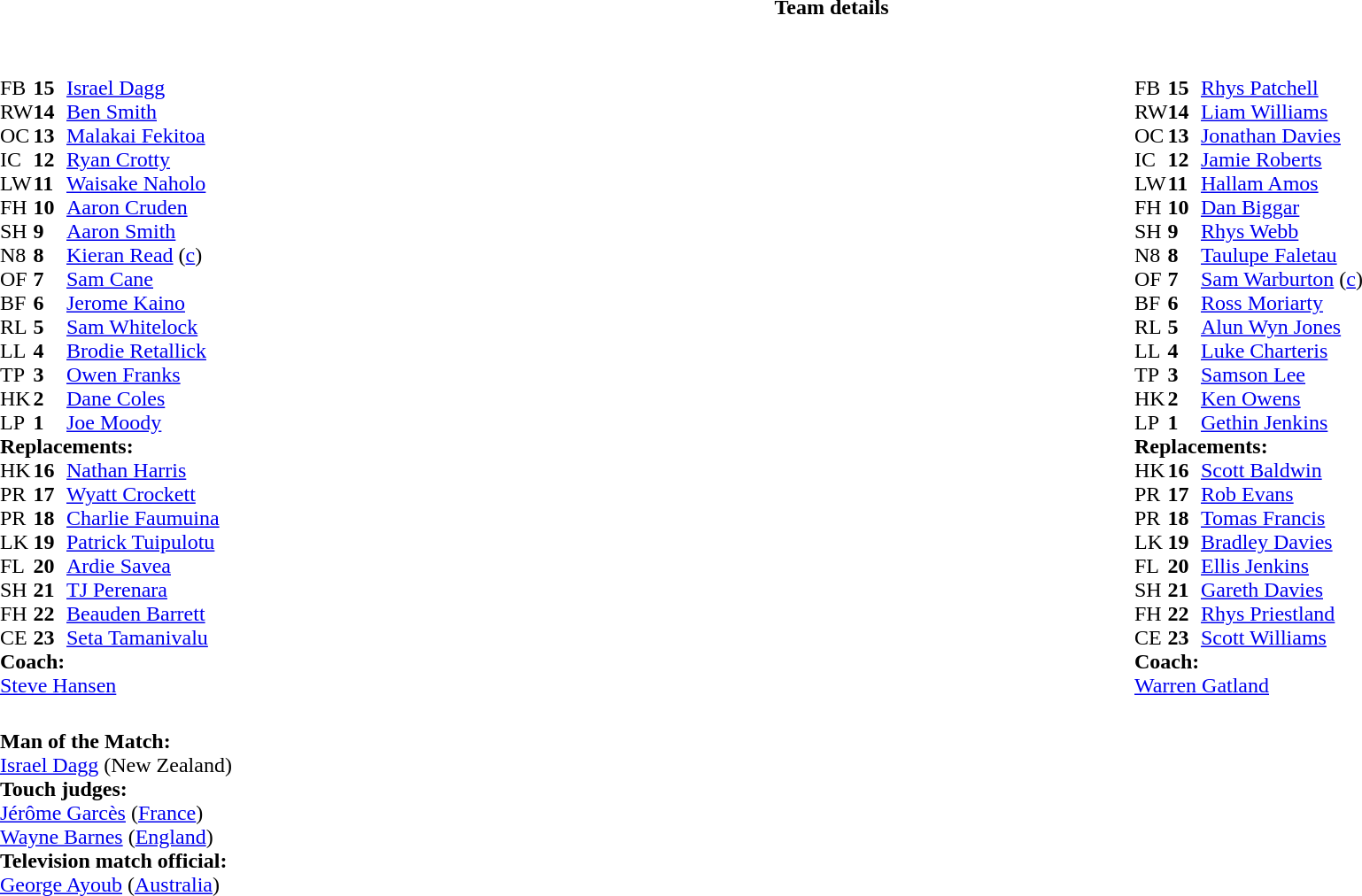<table border="0" width="100%" class="collapsible collapsed">
<tr>
<th>Team details</th>
</tr>
<tr>
<td><br><table style="width:100%;">
<tr>
<td style="vertical-align:top; width:50%"><br><table cellspacing="0" cellpadding="0">
<tr>
<th width="25"></th>
<th width="25"></th>
</tr>
<tr>
<td>FB</td>
<td><strong>15</strong></td>
<td><a href='#'>Israel Dagg</a></td>
</tr>
<tr>
<td>RW</td>
<td><strong>14</strong></td>
<td><a href='#'>Ben Smith</a></td>
</tr>
<tr>
<td>OC</td>
<td><strong>13</strong></td>
<td><a href='#'>Malakai Fekitoa</a></td>
<td></td>
<td colspan=2></td>
<td></td>
</tr>
<tr>
<td>IC</td>
<td><strong>12</strong></td>
<td><a href='#'>Ryan Crotty</a></td>
</tr>
<tr>
<td>LW</td>
<td><strong>11</strong></td>
<td><a href='#'>Waisake Naholo</a></td>
</tr>
<tr>
<td>FH</td>
<td><strong>10</strong></td>
<td><a href='#'>Aaron Cruden</a></td>
<td></td>
<td></td>
</tr>
<tr>
<td>SH</td>
<td><strong>9</strong></td>
<td><a href='#'>Aaron Smith</a></td>
<td></td>
<td></td>
</tr>
<tr>
<td>N8</td>
<td><strong>8</strong></td>
<td><a href='#'>Kieran Read</a> (<a href='#'>c</a>)</td>
</tr>
<tr>
<td>OF</td>
<td><strong>7</strong></td>
<td><a href='#'>Sam Cane</a></td>
<td></td>
<td></td>
</tr>
<tr>
<td>BF</td>
<td><strong>6</strong></td>
<td><a href='#'>Jerome Kaino</a></td>
</tr>
<tr>
<td>RL</td>
<td><strong>5</strong></td>
<td><a href='#'>Sam Whitelock</a></td>
</tr>
<tr>
<td>LL</td>
<td><strong>4</strong></td>
<td><a href='#'>Brodie Retallick</a></td>
<td></td>
<td></td>
</tr>
<tr>
<td>TP</td>
<td><strong>3</strong></td>
<td><a href='#'>Owen Franks</a></td>
<td></td>
<td></td>
</tr>
<tr>
<td>HK</td>
<td><strong>2</strong></td>
<td><a href='#'>Dane Coles</a></td>
<td></td>
<td></td>
</tr>
<tr>
<td>LP</td>
<td><strong>1</strong></td>
<td><a href='#'>Joe Moody</a></td>
<td></td>
<td></td>
</tr>
<tr>
<td colspan=3><strong>Replacements:</strong></td>
</tr>
<tr>
<td>HK</td>
<td><strong>16</strong></td>
<td><a href='#'>Nathan Harris</a></td>
<td></td>
<td></td>
</tr>
<tr>
<td>PR</td>
<td><strong>17</strong></td>
<td><a href='#'>Wyatt Crockett</a></td>
<td></td>
<td></td>
</tr>
<tr>
<td>PR</td>
<td><strong>18</strong></td>
<td><a href='#'>Charlie Faumuina</a></td>
<td></td>
<td></td>
</tr>
<tr>
<td>LK</td>
<td><strong>19</strong></td>
<td><a href='#'>Patrick Tuipulotu</a></td>
<td></td>
<td></td>
</tr>
<tr>
<td>FL</td>
<td><strong>20</strong></td>
<td><a href='#'>Ardie Savea</a></td>
<td></td>
<td></td>
</tr>
<tr>
<td>SH</td>
<td><strong>21</strong></td>
<td><a href='#'>TJ Perenara</a></td>
<td></td>
<td></td>
</tr>
<tr>
<td>FH</td>
<td><strong>22</strong></td>
<td><a href='#'>Beauden Barrett</a></td>
<td></td>
<td></td>
</tr>
<tr>
<td>CE</td>
<td><strong>23</strong></td>
<td><a href='#'>Seta Tamanivalu</a></td>
<td></td>
<td></td>
<td></td>
<td></td>
</tr>
<tr>
<td colspan=3><strong>Coach:</strong></td>
</tr>
<tr>
<td colspan="4"> <a href='#'>Steve Hansen</a></td>
</tr>
</table>
</td>
<td style="vertical-align:top; width:50%"><br><table cellspacing="0" cellpadding="0" style="margin:auto">
<tr>
<th width="25"></th>
<th width="25"></th>
</tr>
<tr>
<td>FB</td>
<td><strong>15</strong></td>
<td><a href='#'>Rhys Patchell</a></td>
</tr>
<tr>
<td>RW</td>
<td><strong>14</strong></td>
<td><a href='#'>Liam Williams</a></td>
</tr>
<tr>
<td>OC</td>
<td><strong>13</strong></td>
<td><a href='#'>Jonathan Davies</a></td>
</tr>
<tr>
<td>IC</td>
<td><strong>12</strong></td>
<td><a href='#'>Jamie Roberts</a></td>
<td></td>
<td></td>
</tr>
<tr>
<td>LW</td>
<td><strong>11</strong></td>
<td><a href='#'>Hallam Amos</a></td>
</tr>
<tr>
<td>FH</td>
<td><strong>10</strong></td>
<td><a href='#'>Dan Biggar</a></td>
<td></td>
<td></td>
</tr>
<tr>
<td>SH</td>
<td><strong>9</strong></td>
<td><a href='#'>Rhys Webb</a></td>
<td></td>
<td></td>
</tr>
<tr>
<td>N8</td>
<td><strong>8</strong></td>
<td><a href='#'>Taulupe Faletau</a></td>
</tr>
<tr>
<td>OF</td>
<td><strong>7</strong></td>
<td><a href='#'>Sam Warburton</a> (<a href='#'>c</a>)</td>
<td></td>
<td></td>
</tr>
<tr>
<td>BF</td>
<td><strong>6</strong></td>
<td><a href='#'>Ross Moriarty</a></td>
</tr>
<tr>
<td>RL</td>
<td><strong>5</strong></td>
<td><a href='#'>Alun Wyn Jones</a></td>
</tr>
<tr>
<td>LL</td>
<td><strong>4</strong></td>
<td><a href='#'>Luke Charteris</a></td>
<td></td>
<td></td>
</tr>
<tr>
<td>TP</td>
<td><strong>3</strong></td>
<td><a href='#'>Samson Lee</a></td>
<td></td>
<td></td>
</tr>
<tr>
<td>HK</td>
<td><strong>2</strong></td>
<td><a href='#'>Ken Owens</a></td>
<td></td>
<td></td>
</tr>
<tr>
<td>LP</td>
<td><strong>1</strong></td>
<td><a href='#'>Gethin Jenkins</a></td>
<td></td>
<td colspan=2></td>
<td></td>
</tr>
<tr>
<td colspan=3><strong>Replacements:</strong></td>
</tr>
<tr>
<td>HK</td>
<td><strong>16</strong></td>
<td><a href='#'>Scott Baldwin</a></td>
<td></td>
<td></td>
</tr>
<tr>
<td>PR</td>
<td><strong>17</strong></td>
<td><a href='#'>Rob Evans</a></td>
<td></td>
<td></td>
<td></td>
<td></td>
</tr>
<tr>
<td>PR</td>
<td><strong>18</strong></td>
<td><a href='#'>Tomas Francis</a></td>
<td></td>
<td></td>
</tr>
<tr>
<td>LK</td>
<td><strong>19</strong></td>
<td><a href='#'>Bradley Davies</a></td>
<td></td>
<td></td>
</tr>
<tr>
<td>FL</td>
<td><strong>20</strong></td>
<td><a href='#'>Ellis Jenkins</a></td>
<td></td>
<td></td>
</tr>
<tr>
<td>SH</td>
<td><strong>21</strong></td>
<td><a href='#'>Gareth Davies</a></td>
<td></td>
<td></td>
</tr>
<tr>
<td>FH</td>
<td><strong>22</strong></td>
<td><a href='#'>Rhys Priestland</a></td>
<td></td>
<td></td>
</tr>
<tr>
<td>CE</td>
<td><strong>23</strong></td>
<td><a href='#'>Scott Williams</a></td>
<td></td>
<td></td>
</tr>
<tr>
<td colspan=3><strong>Coach:</strong></td>
</tr>
<tr>
<td colspan="4"> <a href='#'>Warren Gatland</a></td>
</tr>
</table>
</td>
</tr>
</table>
<table style="width:100%">
<tr>
<td><br><strong>Man of the Match:</strong>
<br><a href='#'>Israel Dagg</a> (New Zealand)<br><strong>Touch judges:</strong>
<br><a href='#'>Jérôme Garcès</a> (<a href='#'>France</a>)
<br><a href='#'>Wayne Barnes</a> (<a href='#'>England</a>)
<br><strong>Television match official:</strong>
<br><a href='#'>George Ayoub</a> (<a href='#'>Australia</a>)</td>
</tr>
</table>
</td>
</tr>
</table>
